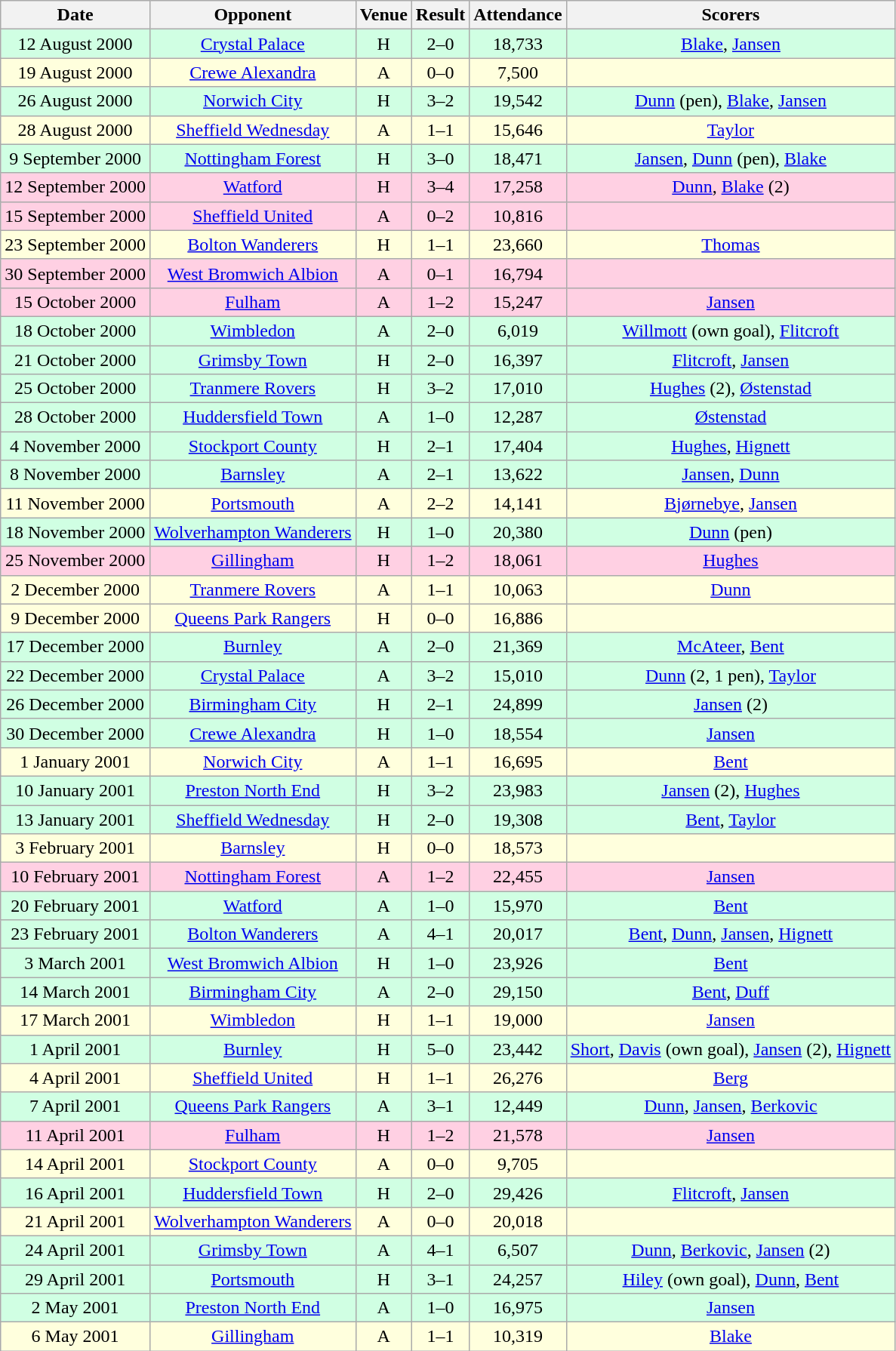<table class="wikitable sortable" style="font-size:100%; text-align:center">
<tr>
<th>Date</th>
<th>Opponent</th>
<th>Venue</th>
<th>Result</th>
<th>Attendance</th>
<th>Scorers</th>
</tr>
<tr style="background-color: #d0ffe3;">
<td>12 August 2000</td>
<td><a href='#'>Crystal Palace</a></td>
<td>H</td>
<td>2–0</td>
<td>18,733</td>
<td><a href='#'>Blake</a>, <a href='#'>Jansen</a></td>
</tr>
<tr style="background-color: #ffffdd;">
<td>19 August 2000</td>
<td><a href='#'>Crewe Alexandra</a></td>
<td>A</td>
<td>0–0</td>
<td>7,500</td>
<td></td>
</tr>
<tr style="background-color: #d0ffe3;">
<td>26 August 2000</td>
<td><a href='#'>Norwich City</a></td>
<td>H</td>
<td>3–2</td>
<td>19,542</td>
<td><a href='#'>Dunn</a> (pen), <a href='#'>Blake</a>, <a href='#'>Jansen</a></td>
</tr>
<tr style="background-color: #ffffdd;">
<td>28 August 2000</td>
<td><a href='#'>Sheffield Wednesday</a></td>
<td>A</td>
<td>1–1</td>
<td>15,646</td>
<td><a href='#'>Taylor</a></td>
</tr>
<tr style="background-color: #d0ffe3;">
<td>9 September 2000</td>
<td><a href='#'>Nottingham Forest</a></td>
<td>H</td>
<td>3–0</td>
<td>18,471</td>
<td><a href='#'>Jansen</a>, <a href='#'>Dunn</a> (pen), <a href='#'>Blake</a></td>
</tr>
<tr style="background-color: #ffd0e3;">
<td>12 September 2000</td>
<td><a href='#'>Watford</a></td>
<td>H</td>
<td>3–4</td>
<td>17,258</td>
<td><a href='#'>Dunn</a>, <a href='#'>Blake</a> (2)</td>
</tr>
<tr style="background-color: #ffd0e3;">
<td>15 September 2000</td>
<td><a href='#'>Sheffield United</a></td>
<td>A</td>
<td>0–2</td>
<td>10,816</td>
<td></td>
</tr>
<tr style="background-color: #ffffdd;">
<td>23 September 2000</td>
<td><a href='#'>Bolton Wanderers</a></td>
<td>H</td>
<td>1–1</td>
<td>23,660</td>
<td><a href='#'>Thomas</a></td>
</tr>
<tr style="background-color: #ffd0e3;">
<td>30 September 2000</td>
<td><a href='#'>West Bromwich Albion</a></td>
<td>A</td>
<td>0–1</td>
<td>16,794</td>
<td></td>
</tr>
<tr style="background-color: #ffd0e3;">
<td>15 October 2000</td>
<td><a href='#'>Fulham</a></td>
<td>A</td>
<td>1–2</td>
<td>15,247</td>
<td><a href='#'>Jansen</a></td>
</tr>
<tr style="background-color: #d0ffe3;">
<td>18 October 2000</td>
<td><a href='#'>Wimbledon</a></td>
<td>A</td>
<td>2–0</td>
<td>6,019</td>
<td><a href='#'>Willmott</a> (own goal), <a href='#'>Flitcroft</a></td>
</tr>
<tr style="background-color: #d0ffe3;">
<td>21 October 2000</td>
<td><a href='#'>Grimsby Town</a></td>
<td>H</td>
<td>2–0</td>
<td>16,397</td>
<td><a href='#'>Flitcroft</a>, <a href='#'>Jansen</a></td>
</tr>
<tr style="background-color: #d0ffe3;">
<td>25 October 2000</td>
<td><a href='#'>Tranmere Rovers</a></td>
<td>H</td>
<td>3–2</td>
<td>17,010</td>
<td><a href='#'>Hughes</a> (2), <a href='#'>Østenstad</a></td>
</tr>
<tr style="background-color: #d0ffe3;">
<td>28 October 2000</td>
<td><a href='#'>Huddersfield Town</a></td>
<td>A</td>
<td>1–0</td>
<td>12,287</td>
<td><a href='#'>Østenstad</a></td>
</tr>
<tr style="background-color: #d0ffe3;">
<td>4 November 2000</td>
<td><a href='#'>Stockport County</a></td>
<td>H</td>
<td>2–1</td>
<td>17,404</td>
<td><a href='#'>Hughes</a>, <a href='#'>Hignett</a></td>
</tr>
<tr style="background-color: #d0ffe3;">
<td>8 November 2000</td>
<td><a href='#'>Barnsley</a></td>
<td>A</td>
<td>2–1</td>
<td>13,622</td>
<td><a href='#'>Jansen</a>, <a href='#'>Dunn</a></td>
</tr>
<tr style="background-color: #ffffdd;">
<td>11 November 2000</td>
<td><a href='#'>Portsmouth</a></td>
<td>A</td>
<td>2–2</td>
<td>14,141</td>
<td><a href='#'>Bjørnebye</a>, <a href='#'>Jansen</a></td>
</tr>
<tr style="background-color: #d0ffe3;">
<td>18 November 2000</td>
<td><a href='#'>Wolverhampton Wanderers</a></td>
<td>H</td>
<td>1–0</td>
<td>20,380</td>
<td><a href='#'>Dunn</a> (pen)</td>
</tr>
<tr style="background-color: #ffd0e3;">
<td>25 November 2000</td>
<td><a href='#'>Gillingham</a></td>
<td>H</td>
<td>1–2</td>
<td>18,061</td>
<td><a href='#'>Hughes</a></td>
</tr>
<tr style="background-color: #ffffdd;">
<td>2 December 2000</td>
<td><a href='#'>Tranmere Rovers</a></td>
<td>A</td>
<td>1–1</td>
<td>10,063</td>
<td><a href='#'>Dunn</a></td>
</tr>
<tr style="background-color: #ffffdd;">
<td>9 December 2000</td>
<td><a href='#'>Queens Park Rangers</a></td>
<td>H</td>
<td>0–0</td>
<td>16,886</td>
<td></td>
</tr>
<tr style="background-color: #d0ffe3;">
<td>17 December 2000</td>
<td><a href='#'>Burnley</a></td>
<td>A</td>
<td>2–0</td>
<td>21,369</td>
<td><a href='#'>McAteer</a>, <a href='#'>Bent</a></td>
</tr>
<tr style="background-color: #d0ffe3;">
<td>22 December 2000</td>
<td><a href='#'>Crystal Palace</a></td>
<td>A</td>
<td>3–2</td>
<td>15,010</td>
<td><a href='#'>Dunn</a> (2, 1 pen), <a href='#'>Taylor</a></td>
</tr>
<tr style="background-color: #d0ffe3;">
<td>26 December 2000</td>
<td><a href='#'>Birmingham City</a></td>
<td>H</td>
<td>2–1</td>
<td>24,899</td>
<td><a href='#'>Jansen</a> (2)</td>
</tr>
<tr style="background-color: #d0ffe3;">
<td>30 December 2000</td>
<td><a href='#'>Crewe Alexandra</a></td>
<td>H</td>
<td>1–0</td>
<td>18,554</td>
<td><a href='#'>Jansen</a></td>
</tr>
<tr style="background-color: #ffffdd;">
<td>1 January 2001</td>
<td><a href='#'>Norwich City</a></td>
<td>A</td>
<td>1–1</td>
<td>16,695</td>
<td><a href='#'>Bent</a></td>
</tr>
<tr style="background-color: #d0ffe3;">
<td>10 January 2001</td>
<td><a href='#'>Preston North End</a></td>
<td>H</td>
<td>3–2</td>
<td>23,983</td>
<td><a href='#'>Jansen</a> (2), <a href='#'>Hughes</a></td>
</tr>
<tr style="background-color: #d0ffe3;">
<td>13 January 2001</td>
<td><a href='#'>Sheffield Wednesday</a></td>
<td>H</td>
<td>2–0</td>
<td>19,308</td>
<td><a href='#'>Bent</a>, <a href='#'>Taylor</a></td>
</tr>
<tr style="background-color: #ffffdd;">
<td>3 February 2001</td>
<td><a href='#'>Barnsley</a></td>
<td>H</td>
<td>0–0</td>
<td>18,573</td>
<td></td>
</tr>
<tr style="background-color: #ffd0e3;">
<td>10 February 2001</td>
<td><a href='#'>Nottingham Forest</a></td>
<td>A</td>
<td>1–2</td>
<td>22,455</td>
<td><a href='#'>Jansen</a></td>
</tr>
<tr style="background-color: #d0ffe3;">
<td>20 February 2001</td>
<td><a href='#'>Watford</a></td>
<td>A</td>
<td>1–0</td>
<td>15,970</td>
<td><a href='#'>Bent</a></td>
</tr>
<tr style="background-color: #d0ffe3;">
<td>23 February 2001</td>
<td><a href='#'>Bolton Wanderers</a></td>
<td>A</td>
<td>4–1</td>
<td>20,017</td>
<td><a href='#'>Bent</a>, <a href='#'>Dunn</a>, <a href='#'>Jansen</a>, <a href='#'>Hignett</a></td>
</tr>
<tr style="background-color: #d0ffe3;">
<td>3 March 2001</td>
<td><a href='#'>West Bromwich Albion</a></td>
<td>H</td>
<td>1–0</td>
<td>23,926</td>
<td><a href='#'>Bent</a></td>
</tr>
<tr style="background-color: #d0ffe3;">
<td>14 March 2001</td>
<td><a href='#'>Birmingham City</a></td>
<td>A</td>
<td>2–0</td>
<td>29,150</td>
<td><a href='#'>Bent</a>, <a href='#'>Duff</a></td>
</tr>
<tr style="background-color: #ffffdd;">
<td>17 March 2001</td>
<td><a href='#'>Wimbledon</a></td>
<td>H</td>
<td>1–1</td>
<td>19,000</td>
<td><a href='#'>Jansen</a></td>
</tr>
<tr style="background-color: #d0ffe3;">
<td>1 April 2001</td>
<td><a href='#'>Burnley</a></td>
<td>H</td>
<td>5–0</td>
<td>23,442</td>
<td><a href='#'>Short</a>, <a href='#'>Davis</a> (own goal), <a href='#'>Jansen</a> (2), <a href='#'>Hignett</a></td>
</tr>
<tr style="background-color: #ffffdd;">
<td>4 April 2001</td>
<td><a href='#'>Sheffield United</a></td>
<td>H</td>
<td>1–1</td>
<td>26,276</td>
<td><a href='#'>Berg</a></td>
</tr>
<tr style="background-color: #d0ffe3;">
<td>7 April 2001</td>
<td><a href='#'>Queens Park Rangers</a></td>
<td>A</td>
<td>3–1</td>
<td>12,449</td>
<td><a href='#'>Dunn</a>, <a href='#'>Jansen</a>, <a href='#'>Berkovic</a></td>
</tr>
<tr style="background-color: #ffd0e3;">
<td>11 April 2001</td>
<td><a href='#'>Fulham</a></td>
<td>H</td>
<td>1–2</td>
<td>21,578</td>
<td><a href='#'>Jansen</a></td>
</tr>
<tr style="background-color: #ffffdd;">
<td>14 April 2001</td>
<td><a href='#'>Stockport County</a></td>
<td>A</td>
<td>0–0</td>
<td>9,705</td>
<td></td>
</tr>
<tr style="background-color: #d0ffe3;">
<td>16 April 2001</td>
<td><a href='#'>Huddersfield Town</a></td>
<td>H</td>
<td>2–0</td>
<td>29,426</td>
<td><a href='#'>Flitcroft</a>, <a href='#'>Jansen</a></td>
</tr>
<tr style="background-color: #ffffdd;">
<td>21 April 2001</td>
<td><a href='#'>Wolverhampton Wanderers</a></td>
<td>A</td>
<td>0–0</td>
<td>20,018</td>
<td></td>
</tr>
<tr style="background-color: #d0ffe3;">
<td>24 April 2001</td>
<td><a href='#'>Grimsby Town</a></td>
<td>A</td>
<td>4–1</td>
<td>6,507</td>
<td><a href='#'>Dunn</a>, <a href='#'>Berkovic</a>, <a href='#'>Jansen</a> (2)</td>
</tr>
<tr style="background-color: #d0ffe3;">
<td>29 April 2001</td>
<td><a href='#'>Portsmouth</a></td>
<td>H</td>
<td>3–1</td>
<td>24,257</td>
<td><a href='#'>Hiley</a> (own goal), <a href='#'>Dunn</a>, <a href='#'>Bent</a></td>
</tr>
<tr style="background-color: #d0ffe3;">
<td>2 May 2001</td>
<td><a href='#'>Preston North End</a></td>
<td>A</td>
<td>1–0</td>
<td>16,975</td>
<td><a href='#'>Jansen</a></td>
</tr>
<tr style="background-color: #ffffdd;">
<td>6 May 2001</td>
<td><a href='#'>Gillingham</a></td>
<td>A</td>
<td>1–1</td>
<td>10,319</td>
<td><a href='#'>Blake</a></td>
</tr>
</table>
